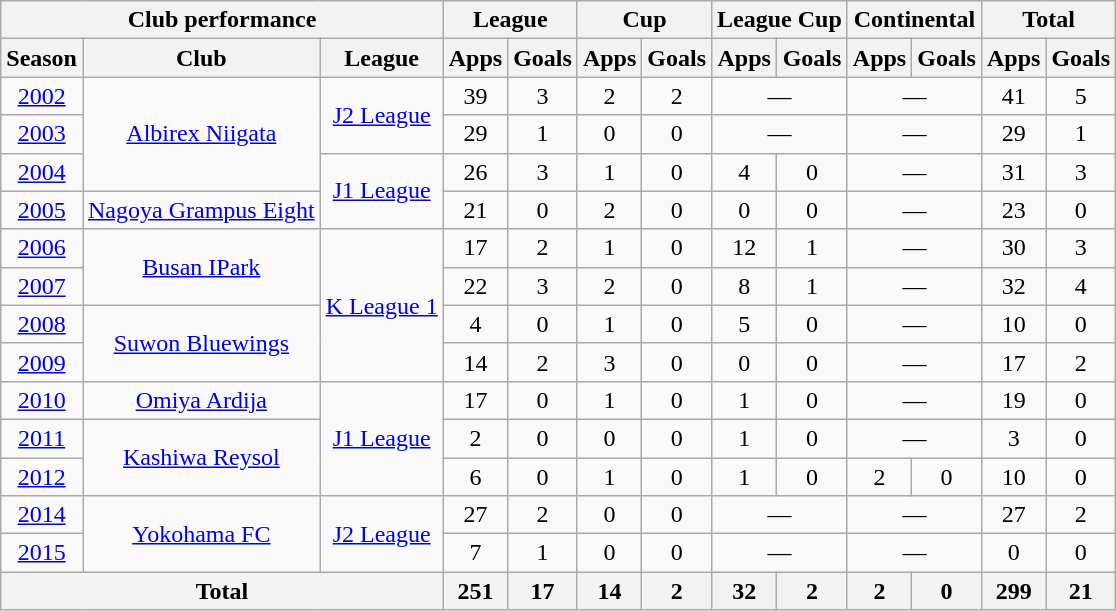<table class="wikitable" style="text-align:center;">
<tr>
<th colspan=3>Club performance</th>
<th colspan=2>League</th>
<th colspan=2>Cup</th>
<th colspan=2>League Cup</th>
<th colspan=2>Continental</th>
<th colspan=2>Total</th>
</tr>
<tr>
<th>Season</th>
<th>Club</th>
<th>League</th>
<th>Apps</th>
<th>Goals</th>
<th>Apps</th>
<th>Goals</th>
<th>Apps</th>
<th>Goals</th>
<th>Apps</th>
<th>Goals</th>
<th>Apps</th>
<th>Goals</th>
</tr>
<tr>
<td><a href='#'>2002</a></td>
<td rowspan="3"><a href='#'>Albirex Niigata</a></td>
<td rowspan="2"><a href='#'>J2 League</a></td>
<td>39</td>
<td>3</td>
<td>2</td>
<td>2</td>
<td colspan="2">—</td>
<td colspan="2">—</td>
<td>41</td>
<td>5</td>
</tr>
<tr>
<td><a href='#'>2003</a></td>
<td>29</td>
<td>1</td>
<td>0</td>
<td>0</td>
<td colspan="2">—</td>
<td colspan="2">—</td>
<td>29</td>
<td>1</td>
</tr>
<tr>
<td><a href='#'>2004</a></td>
<td rowspan="2"><a href='#'>J1 League</a></td>
<td>26</td>
<td>3</td>
<td>1</td>
<td>0</td>
<td>4</td>
<td>0</td>
<td colspan="2">—</td>
<td>31</td>
<td>3</td>
</tr>
<tr>
<td><a href='#'>2005</a></td>
<td><a href='#'>Nagoya Grampus Eight</a></td>
<td>21</td>
<td>0</td>
<td>2</td>
<td>0</td>
<td>0</td>
<td>0</td>
<td colspan="2">—</td>
<td>23</td>
<td>0</td>
</tr>
<tr>
<td><a href='#'>2006</a></td>
<td rowspan="2"><a href='#'>Busan IPark</a></td>
<td rowspan="4"><a href='#'>K League 1</a></td>
<td>17</td>
<td>2</td>
<td>1</td>
<td>0</td>
<td>12</td>
<td>1</td>
<td colspan="2">—</td>
<td>30</td>
<td>3</td>
</tr>
<tr>
<td><a href='#'>2007</a></td>
<td>22</td>
<td>3</td>
<td>2</td>
<td>0</td>
<td>8</td>
<td>1</td>
<td colspan="2">—</td>
<td>32</td>
<td>4</td>
</tr>
<tr>
<td><a href='#'>2008</a></td>
<td rowspan="2"><a href='#'>Suwon Bluewings</a></td>
<td>4</td>
<td>0</td>
<td>1</td>
<td>0</td>
<td>5</td>
<td>0</td>
<td colspan="2">—</td>
<td>10</td>
<td>0</td>
</tr>
<tr>
<td><a href='#'>2009</a></td>
<td>14</td>
<td>2</td>
<td>3</td>
<td>0</td>
<td>0</td>
<td>0</td>
<td colspan="2">—</td>
<td>17</td>
<td>2</td>
</tr>
<tr>
<td><a href='#'>2010</a></td>
<td><a href='#'>Omiya Ardija</a></td>
<td rowspan="3"><a href='#'>J1 League</a></td>
<td>17</td>
<td>0</td>
<td>1</td>
<td>0</td>
<td>1</td>
<td>0</td>
<td colspan="2">—</td>
<td>19</td>
<td>0</td>
</tr>
<tr>
<td><a href='#'>2011</a></td>
<td rowspan="2"><a href='#'>Kashiwa Reysol</a></td>
<td>2</td>
<td>0</td>
<td>0</td>
<td>0</td>
<td>1</td>
<td>0</td>
<td colspan="2">—</td>
<td>3</td>
<td>0</td>
</tr>
<tr>
<td><a href='#'>2012</a></td>
<td>6</td>
<td>0</td>
<td>1</td>
<td>0</td>
<td>1</td>
<td>0</td>
<td>2</td>
<td>0</td>
<td>10</td>
<td>0</td>
</tr>
<tr>
<td><a href='#'>2014</a></td>
<td rowspan="2"><a href='#'>Yokohama FC</a></td>
<td rowspan="2"><a href='#'>J2 League</a></td>
<td>27</td>
<td>2</td>
<td>0</td>
<td>0</td>
<td colspan="2">—</td>
<td colspan="2">—</td>
<td>27</td>
<td>2</td>
</tr>
<tr>
<td><a href='#'>2015</a></td>
<td>7</td>
<td>1</td>
<td>0</td>
<td>0</td>
<td colspan="2">—</td>
<td colspan="2">—</td>
<td>0</td>
<td>0</td>
</tr>
<tr>
<th colspan=3>Total</th>
<th>251</th>
<th>17</th>
<th>14</th>
<th>2</th>
<th>32</th>
<th>2</th>
<th>2</th>
<th>0</th>
<th>299</th>
<th>21</th>
</tr>
</table>
